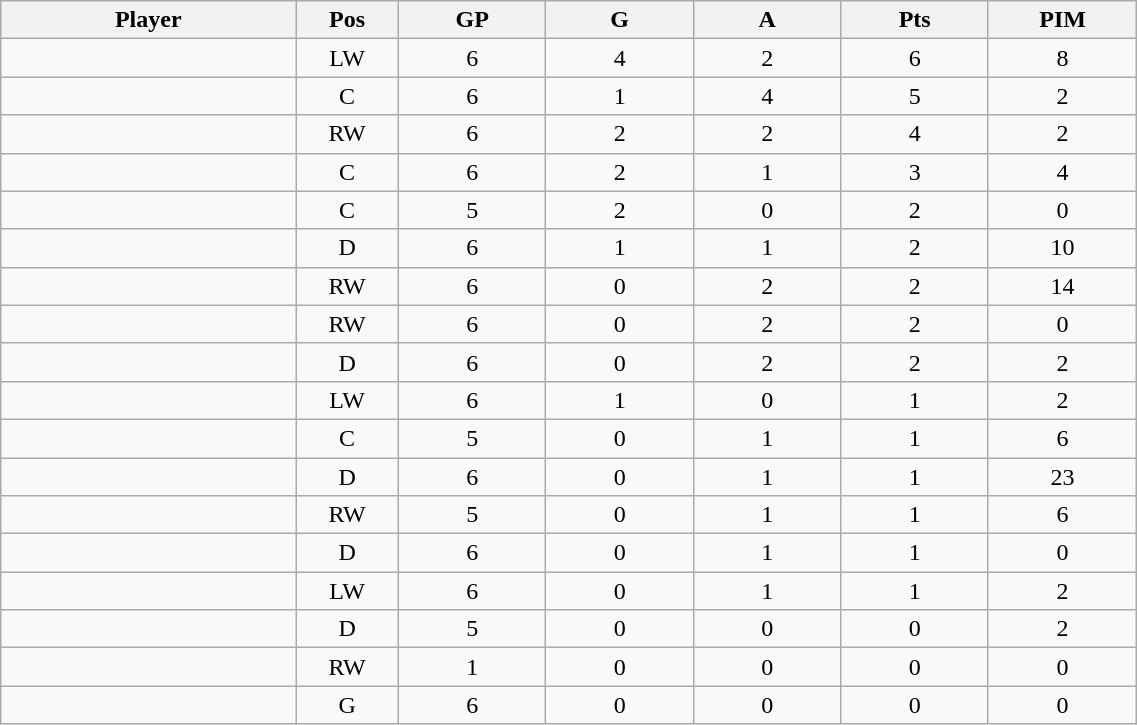<table class="wikitable sortable" width="60%">
<tr ALIGN="center">
<th bgcolor="#DDDDFF" width="10%">Player</th>
<th bgcolor="#DDDDFF" width="3%" title="Position">Pos</th>
<th bgcolor="#DDDDFF" width="5%" title="Games played">GP</th>
<th bgcolor="#DDDDFF" width="5%" title="Goals">G</th>
<th bgcolor="#DDDDFF" width="5%" title="Assists">A</th>
<th bgcolor="#DDDDFF" width="5%" title="Points">Pts</th>
<th bgcolor="#DDDDFF" width="5%" title="Penalties in Minutes">PIM</th>
</tr>
<tr align="center">
<td align="right"></td>
<td>LW</td>
<td>6</td>
<td>4</td>
<td>2</td>
<td>6</td>
<td>8</td>
</tr>
<tr align="center">
<td align="right"></td>
<td>C</td>
<td>6</td>
<td>1</td>
<td>4</td>
<td>5</td>
<td>2</td>
</tr>
<tr align="center">
<td align="right"></td>
<td>RW</td>
<td>6</td>
<td>2</td>
<td>2</td>
<td>4</td>
<td>2</td>
</tr>
<tr align="center">
<td align="right"></td>
<td>C</td>
<td>6</td>
<td>2</td>
<td>1</td>
<td>3</td>
<td>4</td>
</tr>
<tr align="center">
<td align="right"></td>
<td>C</td>
<td>5</td>
<td>2</td>
<td>0</td>
<td>2</td>
<td>0</td>
</tr>
<tr align="center">
<td align="right"></td>
<td>D</td>
<td>6</td>
<td>1</td>
<td>1</td>
<td>2</td>
<td>10</td>
</tr>
<tr align="center">
<td align="right"></td>
<td>RW</td>
<td>6</td>
<td>0</td>
<td>2</td>
<td>2</td>
<td>14</td>
</tr>
<tr align="center">
<td align="right"></td>
<td>RW</td>
<td>6</td>
<td>0</td>
<td>2</td>
<td>2</td>
<td>0</td>
</tr>
<tr align="center">
<td align="right"></td>
<td>D</td>
<td>6</td>
<td>0</td>
<td>2</td>
<td>2</td>
<td>2</td>
</tr>
<tr align="center">
<td align="right"></td>
<td>LW</td>
<td>6</td>
<td>1</td>
<td>0</td>
<td>1</td>
<td>2</td>
</tr>
<tr align="center">
<td align="right"></td>
<td>C</td>
<td>5</td>
<td>0</td>
<td>1</td>
<td>1</td>
<td>6</td>
</tr>
<tr align="center">
<td align="right"></td>
<td>D</td>
<td>6</td>
<td>0</td>
<td>1</td>
<td>1</td>
<td>23</td>
</tr>
<tr align="center">
<td align="right"></td>
<td>RW</td>
<td>5</td>
<td>0</td>
<td>1</td>
<td>1</td>
<td>6</td>
</tr>
<tr align="center">
<td align="right"></td>
<td>D</td>
<td>6</td>
<td>0</td>
<td>1</td>
<td>1</td>
<td>0</td>
</tr>
<tr align="center">
<td align="right"></td>
<td>LW</td>
<td>6</td>
<td>0</td>
<td>1</td>
<td>1</td>
<td>2</td>
</tr>
<tr align="center">
<td align="right"></td>
<td>D</td>
<td>5</td>
<td>0</td>
<td>0</td>
<td>0</td>
<td>2</td>
</tr>
<tr align="center">
<td align="right"></td>
<td>RW</td>
<td>1</td>
<td>0</td>
<td>0</td>
<td>0</td>
<td>0</td>
</tr>
<tr align="center">
<td align="right"></td>
<td>G</td>
<td>6</td>
<td>0</td>
<td>0</td>
<td>0</td>
<td>0</td>
</tr>
</table>
